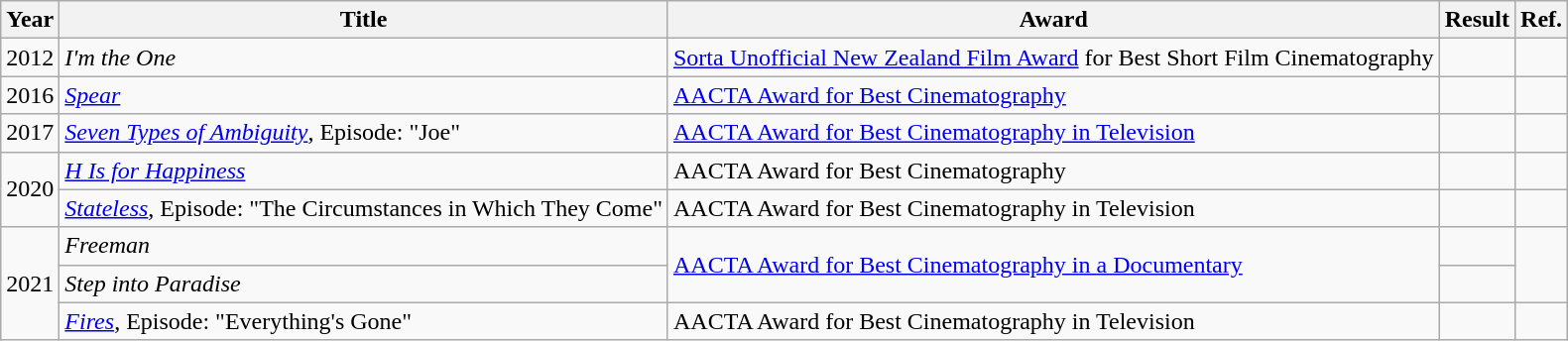<table class="wikitable sortable">
<tr>
<th>Year</th>
<th>Title</th>
<th>Award</th>
<th>Result</th>
<th>Ref.</th>
</tr>
<tr>
<td>2012</td>
<td><em>I'm the One</em></td>
<td><a href='#'>Sorta Unofficial New Zealand Film Award</a> for Best Short Film Cinematography</td>
<td></td>
<td></td>
</tr>
<tr>
<td>2016</td>
<td><em><a href='#'>Spear</a></em></td>
<td><a href='#'>AACTA Award for Best Cinematography</a></td>
<td></td>
<td></td>
</tr>
<tr>
<td>2017</td>
<td><em><a href='#'>Seven Types of Ambiguity</a></em>, Episode: "Joe"</td>
<td><a href='#'>AACTA Award for Best Cinematography in Television</a></td>
<td></td>
<td></td>
</tr>
<tr>
<td rowspan=2>2020</td>
<td><em><a href='#'>H Is for Happiness</a></em></td>
<td>AACTA Award for Best Cinematography</td>
<td></td>
<td></td>
</tr>
<tr>
<td><em><a href='#'>Stateless</a></em>, Episode: "The Circumstances in Which They Come"</td>
<td>AACTA Award for Best Cinematography in Television</td>
<td></td>
<td></td>
</tr>
<tr>
<td rowspan=3>2021</td>
<td><em>Freeman</em></td>
<td rowspan=2><a href='#'>AACTA Award for Best Cinematography in a Documentary</a></td>
<td></td>
<td rowspan=2></td>
</tr>
<tr>
<td><em>Step into Paradise</em></td>
<td></td>
</tr>
<tr>
<td><em><a href='#'>Fires</a></em>, Episode: "Everything's Gone"</td>
<td>AACTA Award for Best Cinematography in Television</td>
<td></td>
<td></td>
</tr>
</table>
